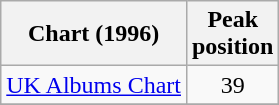<table class="wikitable">
<tr>
<th scope="col">Chart (1996)</th>
<th scope="col">Peak<br>position</th>
</tr>
<tr>
<td><a href='#'>UK Albums Chart</a></td>
<td style="text-align:center;">39</td>
</tr>
<tr>
</tr>
</table>
